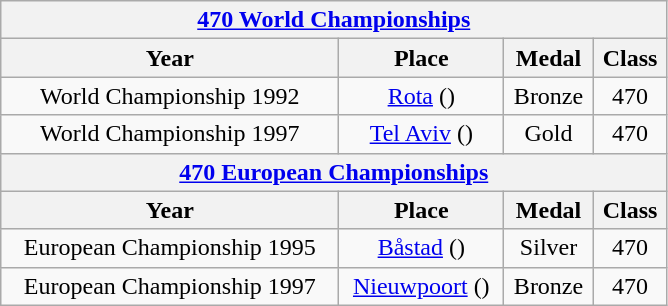<table class="wikitable center col2izq" style="text-align:center;width:445px;">
<tr>
<th colspan=4><a href='#'>470 World Championships</a></th>
</tr>
<tr>
<th>Year</th>
<th>Place</th>
<th>Medal</th>
<th>Class</th>
</tr>
<tr>
<td>World Championship 1992</td>
<td><a href='#'>Rota</a> ()</td>
<td>Bronze</td>
<td>470</td>
</tr>
<tr>
<td>World Championship 1997</td>
<td><a href='#'>Tel Aviv</a> ()</td>
<td>Gold</td>
<td>470</td>
</tr>
<tr>
<th colspan=4><a href='#'>470 European Championships</a></th>
</tr>
<tr>
<th>Year</th>
<th>Place</th>
<th>Medal</th>
<th>Class</th>
</tr>
<tr>
<td>European Championship 1995</td>
<td><a href='#'>Båstad</a> ()</td>
<td>Silver</td>
<td>470</td>
</tr>
<tr>
<td>European Championship 1997</td>
<td><a href='#'>Nieuwpoort</a> ()</td>
<td>Bronze</td>
<td>470</td>
</tr>
</table>
